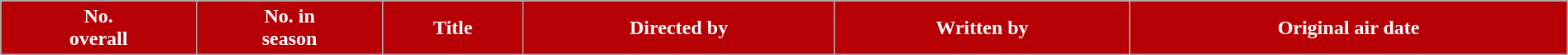<table class="wikitable plainrowheaders" style="width:100%;">
<tr style="color:white">
<th style="background: #B60006">No.<br>overall</th>
<th style="background: #B60006">No. in<br>season</th>
<th style="background: #B60006">Title</th>
<th style="background: #B60006">Directed by</th>
<th style="background: #B60006">Written by</th>
<th style="background: #B60006">Original air date<br>




</th>
</tr>
</table>
